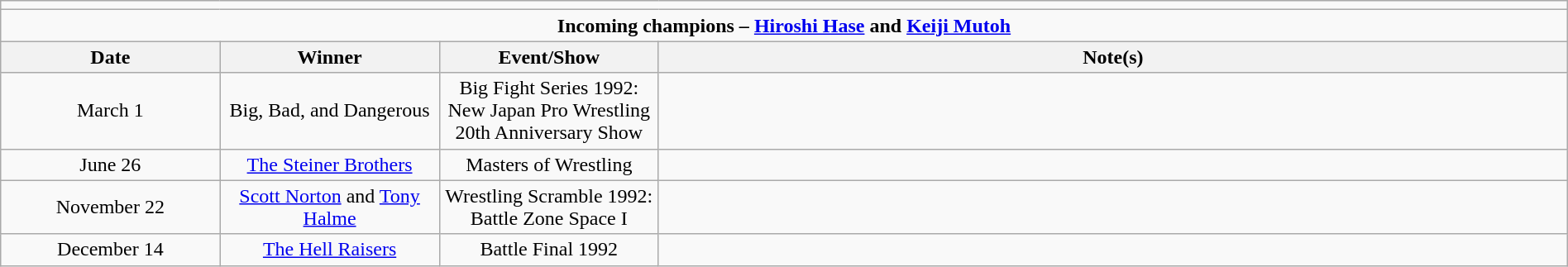<table class="wikitable" style="text-align:center; width:100%;">
<tr>
<td colspan="5"></td>
</tr>
<tr>
<td colspan="5"><strong>Incoming champions – <a href='#'>Hiroshi Hase</a> and <a href='#'>Keiji Mutoh</a></strong></td>
</tr>
<tr>
<th width=14%>Date</th>
<th width=14%>Winner</th>
<th width=14%>Event/Show</th>
<th width=58%>Note(s)</th>
</tr>
<tr>
<td>March 1</td>
<td>Big, Bad, and Dangerous<br></td>
<td>Big Fight Series 1992: New Japan Pro Wrestling 20th Anniversary Show</td>
<td align="left"></td>
</tr>
<tr>
<td>June 26</td>
<td><a href='#'>The Steiner Brothers</a><br></td>
<td>Masters of Wrestling</td>
<td align="left"></td>
</tr>
<tr>
<td>November 22</td>
<td><a href='#'>Scott Norton</a> and <a href='#'>Tony Halme</a></td>
<td>Wrestling Scramble 1992: Battle Zone Space I</td>
<td align="left"></td>
</tr>
<tr>
<td>December 14</td>
<td><a href='#'>The Hell Raisers</a><br></td>
<td>Battle Final 1992</td>
<td align="left"></td>
</tr>
</table>
